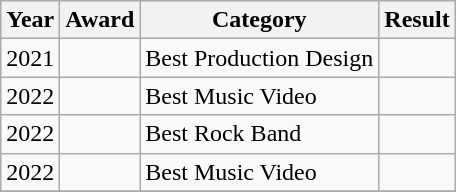<table class="wikitable">
<tr>
<th>Year</th>
<th>Award</th>
<th>Category</th>
<th>Result</th>
</tr>
<tr>
<td rowspan="1">2021</td>
<td></td>
<td>Best Production Design</td>
<td></td>
</tr>
<tr>
<td rowspan="1">2022</td>
<td></td>
<td>Best Music Video</td>
<td></td>
</tr>
<tr>
<td rowspan="1">2022</td>
<td></td>
<td>Best Rock Band</td>
<td></td>
</tr>
<tr>
<td rowspan="1">2022</td>
<td></td>
<td>Best Music Video</td>
<td></td>
</tr>
<tr>
</tr>
</table>
